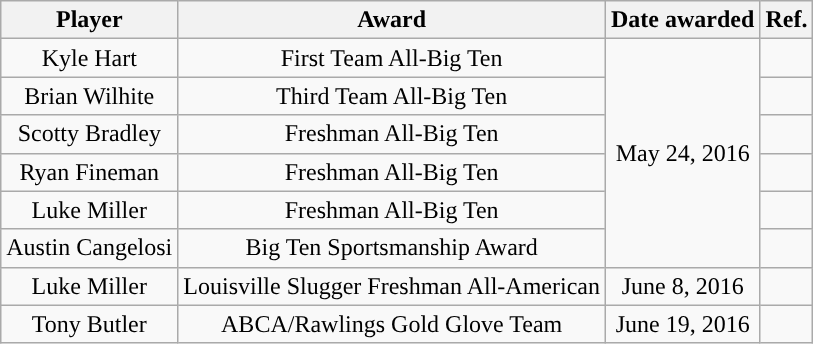<table class="wikitable sortable sortable" style="text-align: center">
<tr>
<th>Player</th>
<th>Award</th>
<th>Date awarded</th>
<th>Ref.</th>
</tr>
<tr>
<td>Kyle Hart</td>
<td>First Team All-Big Ten</td>
<td rowspan="6">May 24, 2016</td>
<td></td>
</tr>
<tr>
<td>Brian Wilhite</td>
<td>Third Team All-Big Ten</td>
<td></td>
</tr>
<tr>
<td>Scotty Bradley</td>
<td>Freshman All-Big Ten</td>
<td></td>
</tr>
<tr>
<td>Ryan Fineman</td>
<td>Freshman All-Big Ten</td>
<td></td>
</tr>
<tr>
<td>Luke Miller</td>
<td>Freshman All-Big Ten</td>
<td></td>
</tr>
<tr>
<td>Austin Cangelosi</td>
<td>Big Ten Sportsmanship Award</td>
<td></td>
</tr>
<tr>
<td>Luke Miller</td>
<td>Louisville Slugger Freshman All-American</td>
<td>June 8, 2016</td>
<td></td>
</tr>
<tr>
<td>Tony Butler</td>
<td>ABCA/Rawlings Gold Glove Team</td>
<td>June 19, 2016</td>
<td></td>
</tr>
</table>
